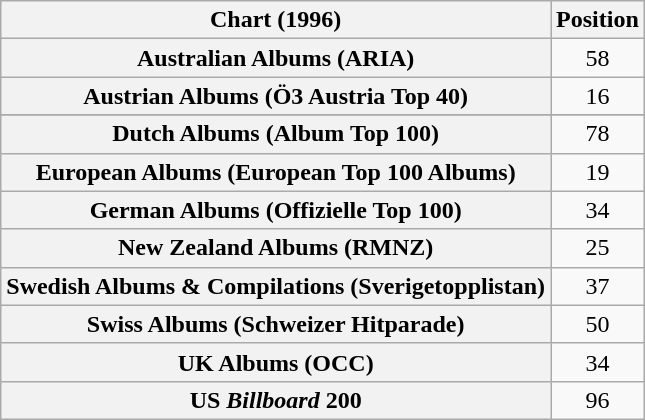<table class="wikitable plainrowheaders sortable" style="text-align:center;">
<tr>
<th>Chart (1996)</th>
<th>Position</th>
</tr>
<tr>
<th scope="row">Australian Albums (ARIA)</th>
<td>58</td>
</tr>
<tr>
<th scope="row">Austrian Albums (Ö3 Austria Top 40)</th>
<td>16</td>
</tr>
<tr>
</tr>
<tr>
<th scope="row">Dutch Albums (Album Top 100)</th>
<td>78</td>
</tr>
<tr>
<th scope="row">European Albums (European Top 100 Albums)</th>
<td>19</td>
</tr>
<tr>
<th scope="row">German Albums (Offizielle Top 100)</th>
<td>34</td>
</tr>
<tr>
<th scope="row">New Zealand Albums (RMNZ)</th>
<td>25</td>
</tr>
<tr>
<th scope="row">Swedish Albums & Compilations (Sverigetopplistan)</th>
<td>37</td>
</tr>
<tr>
<th scope="row">Swiss Albums (Schweizer Hitparade)</th>
<td>50</td>
</tr>
<tr>
<th scope="row">UK Albums (OCC)</th>
<td>34</td>
</tr>
<tr>
<th scope="row">US <em>Billboard</em> 200</th>
<td>96</td>
</tr>
</table>
